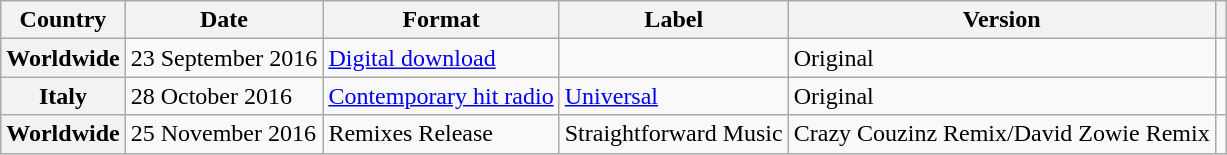<table class="wikitable sortable plainrowheaders">
<tr>
<th scope="col">Country</th>
<th scope="col">Date</th>
<th scope="col">Format</th>
<th scope="col">Label</th>
<th scope="col">Version</th>
<th scope="col" class="unsortable"></th>
</tr>
<tr>
<th scope="row">Worldwide</th>
<td>23 September 2016</td>
<td><a href='#'>Digital download</a></td>
<td></td>
<td>Original</td>
<td></td>
</tr>
<tr>
<th scope="row">Italy</th>
<td>28 October 2016</td>
<td><a href='#'>Contemporary hit radio</a></td>
<td><a href='#'>Universal</a></td>
<td>Original</td>
<td></td>
</tr>
<tr>
<th scope="row">Worldwide</th>
<td>25 November 2016</td>
<td>Remixes Release</td>
<td>Straightforward Music</td>
<td>Crazy Couzinz Remix/David Zowie Remix</td>
<td></td>
</tr>
</table>
